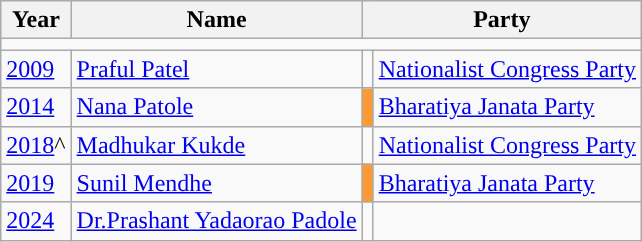<table class="wikitable">
<tr>
<th>Year</th>
<th>Name</th>
<th colspan="2">Party</th>
</tr>
<tr>
<td colspan="4"></td>
</tr>
<tr>
<td><a href='#'>2009</a></td>
<td><a href='#'>Praful Patel</a></td>
<td></td>
<td><a href='#'>Nationalist Congress Party</a></td>
</tr>
<tr>
<td><a href='#'>2014</a></td>
<td><a href='#'>Nana Patole</a></td>
<td bgcolor=#FF9933></td>
<td><a href='#'>Bharatiya Janata Party</a></td>
</tr>
<tr>
<td><a href='#'>2018</a>^</td>
<td><a href='#'>Madhukar Kukde</a></td>
<td></td>
<td><a href='#'>Nationalist Congress Party</a></td>
</tr>
<tr>
<td><a href='#'>2019</a></td>
<td><a href='#'>Sunil Mendhe</a></td>
<td bgcolor=#FF9933></td>
<td><a href='#'>Bharatiya Janata Party</a></td>
</tr>
<tr>
<td><a href='#'>2024</a></td>
<td><a href='#'>Dr.Prashant Yadaorao Padole</a></td>
<td></td>
</tr>
</table>
